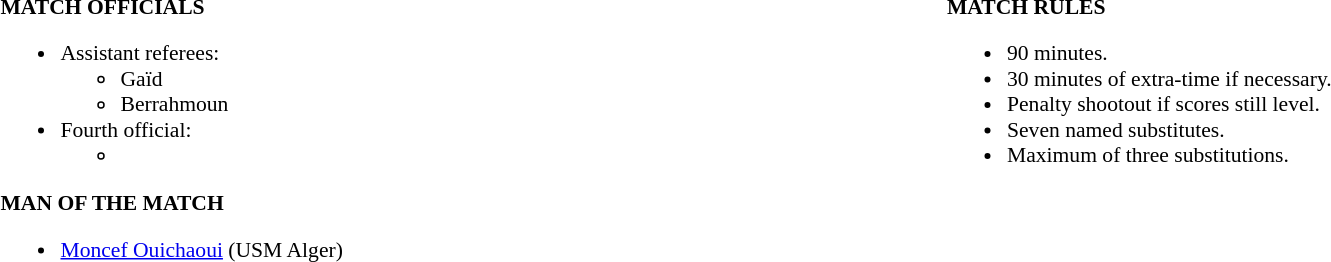<table width=100% style="font-size: 90%">
<tr>
<td width=50% valign=top><br><strong>MATCH OFFICIALS</strong> <ul><li>Assistant referees:<ul><li>Gaïd</li><li>Berrahmoun</li></ul></li><li>Fourth official:<ul><li></li></ul></li></ul><strong>MAN OF THE MATCH</strong><ul><li> <a href='#'>Moncef Ouichaoui</a> (USM Alger)</li></ul></td>
<td style="width:50%; vertical-align:top;"><br><strong>MATCH RULES</strong><ul><li>90 minutes.</li><li>30 minutes of extra-time if necessary.</li><li>Penalty shootout if scores still level.</li><li>Seven named substitutes.</li><li>Maximum of three substitutions.</li></ul></td>
</tr>
</table>
